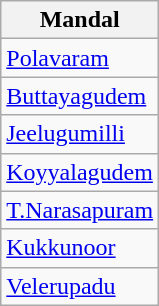<table class="wikitable sortable static-row-numbers static-row-header-hash">
<tr>
<th>Mandal</th>
</tr>
<tr>
<td><a href='#'>Polavaram</a></td>
</tr>
<tr>
<td><a href='#'>Buttayagudem</a></td>
</tr>
<tr>
<td><a href='#'>Jeelugumilli</a></td>
</tr>
<tr>
<td><a href='#'>Koyyalagudem</a></td>
</tr>
<tr>
<td><a href='#'>T.Narasapuram</a></td>
</tr>
<tr>
<td><a href='#'>Kukkunoor</a></td>
</tr>
<tr>
<td><a href='#'>Velerupadu</a></td>
</tr>
</table>
